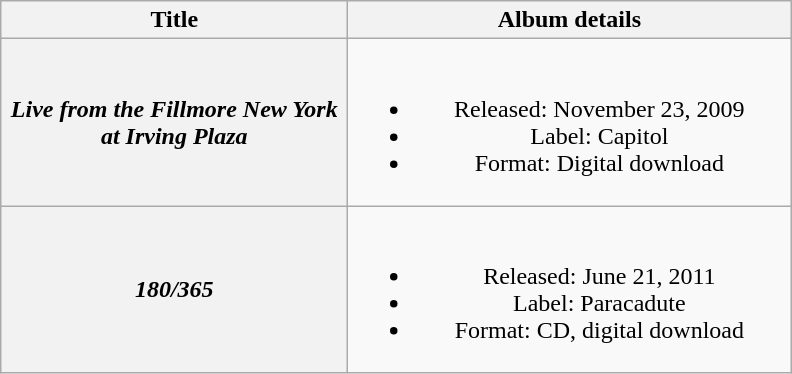<table class="wikitable plainrowheaders" style="text-align:center;">
<tr>
<th scope="col" style="width:14em;">Title</th>
<th scope="col" style="width:18em;">Album details</th>
</tr>
<tr>
<th scope="row"><em>Live from the Fillmore New York at Irving Plaza</em></th>
<td><br><ul><li>Released: November 23, 2009</li><li>Label: Capitol</li><li>Format: Digital download</li></ul></td>
</tr>
<tr>
<th scope="row"><em>180/365</em></th>
<td><br><ul><li>Released: June 21, 2011</li><li>Label: Paracadute</li><li>Format: CD, digital download</li></ul></td>
</tr>
</table>
